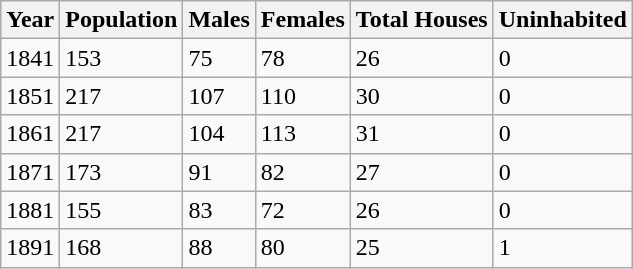<table class="wikitable">
<tr>
<th>Year</th>
<th>Population</th>
<th>Males</th>
<th>Females</th>
<th>Total Houses</th>
<th>Uninhabited</th>
</tr>
<tr>
<td>1841</td>
<td>153</td>
<td>75</td>
<td>78</td>
<td>26</td>
<td>0</td>
</tr>
<tr>
<td>1851</td>
<td>217</td>
<td>107</td>
<td>110</td>
<td>30</td>
<td>0</td>
</tr>
<tr>
<td>1861</td>
<td>217</td>
<td>104</td>
<td>113</td>
<td>31</td>
<td>0</td>
</tr>
<tr>
<td>1871</td>
<td>173</td>
<td>91</td>
<td>82</td>
<td>27</td>
<td>0</td>
</tr>
<tr>
<td>1881</td>
<td>155</td>
<td>83</td>
<td>72</td>
<td>26</td>
<td>0</td>
</tr>
<tr>
<td>1891</td>
<td>168</td>
<td>88</td>
<td>80</td>
<td>25</td>
<td>1</td>
</tr>
</table>
